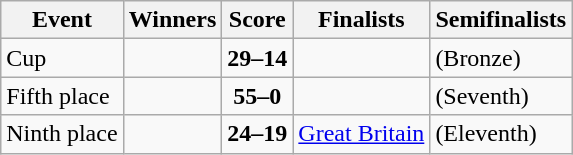<table class="wikitable">
<tr>
<th>Event</th>
<th>Winners</th>
<th>Score</th>
<th>Finalists</th>
<th>Semifinalists</th>
</tr>
<tr>
<td>Cup</td>
<td><strong></strong></td>
<td align=center><strong>29–14</strong></td>
<td></td>
<td> (Bronze)<br></td>
</tr>
<tr>
<td>Fifth place</td>
<td><strong></strong></td>
<td align=center><strong>55–0</strong></td>
<td></td>
<td> (Seventh)<br></td>
</tr>
<tr>
<td>Ninth place</td>
<td><strong></strong></td>
<td align=center><strong>24–19</strong></td>
<td> <a href='#'>Great Britain</a></td>
<td> (Eleventh)<br></td>
</tr>
</table>
